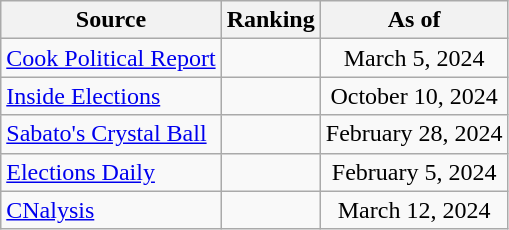<table class="wikitable" style="text-align:center">
<tr>
<th>Source</th>
<th>Ranking</th>
<th>As of</th>
</tr>
<tr>
<td align=left><a href='#'>Cook Political Report</a></td>
<td></td>
<td>March 5, 2024</td>
</tr>
<tr>
<td align=left><a href='#'>Inside Elections</a></td>
<td></td>
<td>October 10, 2024</td>
</tr>
<tr>
<td align=left><a href='#'>Sabato's Crystal Ball</a></td>
<td></td>
<td>February 28, 2024</td>
</tr>
<tr>
<td align=left><a href='#'>Elections Daily</a></td>
<td></td>
<td>February 5, 2024</td>
</tr>
<tr>
<td align=left><a href='#'>CNalysis</a></td>
<td></td>
<td>March 12, 2024</td>
</tr>
</table>
